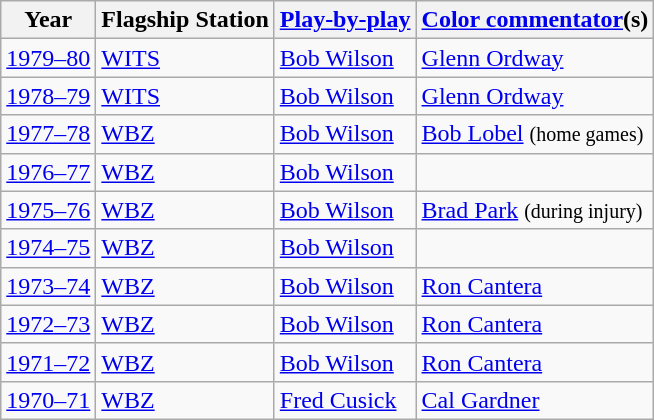<table class="wikitable">
<tr>
<th>Year</th>
<th>Flagship Station</th>
<th><a href='#'>Play-by-play</a></th>
<th><a href='#'>Color commentator</a>(s)</th>
</tr>
<tr>
<td><a href='#'>1979–80</a></td>
<td><a href='#'>WITS</a></td>
<td><a href='#'>Bob Wilson</a></td>
<td><a href='#'>Glenn Ordway</a></td>
</tr>
<tr>
<td><a href='#'>1978–79</a></td>
<td><a href='#'>WITS</a></td>
<td><a href='#'>Bob Wilson</a></td>
<td><a href='#'>Glenn Ordway</a></td>
</tr>
<tr>
<td><a href='#'>1977–78</a></td>
<td><a href='#'>WBZ</a></td>
<td><a href='#'>Bob Wilson</a></td>
<td><a href='#'>Bob Lobel</a> <small>(home games)</small></td>
</tr>
<tr>
<td><a href='#'>1976–77</a></td>
<td><a href='#'>WBZ</a></td>
<td><a href='#'>Bob Wilson</a></td>
</tr>
<tr>
<td><a href='#'>1975–76</a></td>
<td><a href='#'>WBZ</a></td>
<td><a href='#'>Bob Wilson</a></td>
<td><a href='#'>Brad Park</a> <small>(during injury)</small></td>
</tr>
<tr>
<td><a href='#'>1974–75</a></td>
<td><a href='#'>WBZ</a></td>
<td><a href='#'>Bob Wilson</a></td>
</tr>
<tr>
<td><a href='#'>1973–74</a></td>
<td><a href='#'>WBZ</a></td>
<td><a href='#'>Bob Wilson</a></td>
<td><a href='#'>Ron Cantera</a></td>
</tr>
<tr>
<td><a href='#'>1972–73</a></td>
<td><a href='#'>WBZ</a></td>
<td><a href='#'>Bob Wilson</a></td>
<td><a href='#'>Ron Cantera</a></td>
</tr>
<tr>
<td><a href='#'>1971–72</a></td>
<td><a href='#'>WBZ</a></td>
<td><a href='#'>Bob Wilson</a></td>
<td><a href='#'>Ron Cantera</a></td>
</tr>
<tr>
<td><a href='#'>1970–71</a></td>
<td><a href='#'>WBZ</a></td>
<td><a href='#'>Fred Cusick</a></td>
<td><a href='#'>Cal Gardner</a></td>
</tr>
</table>
